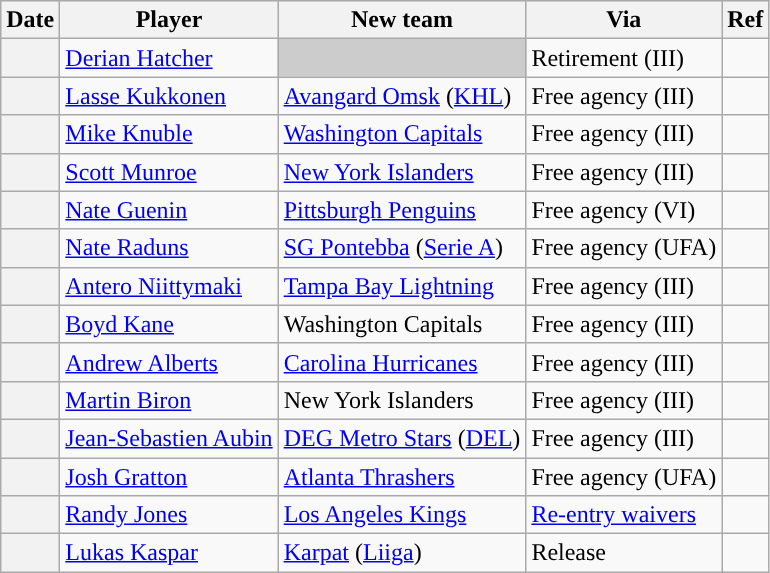<table class="wikitable plainrowheaders">
<tr style="background:#ddd; text-align:center;">
<th>Date</th>
<th>Player</th>
<th>New team</th>
<th>Via</th>
<th>Ref</th>
</tr>
<tr>
<th scope="row"></th>
<td><a href='#'>Derian Hatcher</a></td>
<td style="background:#ccc"></td>
<td>Retirement (III)</td>
<td></td>
</tr>
<tr>
<th scope="row"></th>
<td><a href='#'>Lasse Kukkonen</a></td>
<td><a href='#'>Avangard Omsk</a> (<a href='#'>KHL</a>)</td>
<td>Free agency (III)</td>
<td></td>
</tr>
<tr>
<th scope="row"></th>
<td><a href='#'>Mike Knuble</a></td>
<td><a href='#'>Washington Capitals</a></td>
<td>Free agency (III)</td>
<td></td>
</tr>
<tr>
<th scope="row"></th>
<td><a href='#'>Scott Munroe</a></td>
<td><a href='#'>New York Islanders</a></td>
<td>Free agency (III)</td>
<td></td>
</tr>
<tr>
<th scope="row"></th>
<td><a href='#'>Nate Guenin</a></td>
<td><a href='#'>Pittsburgh Penguins</a></td>
<td>Free agency (VI)</td>
<td></td>
</tr>
<tr>
<th scope="row"></th>
<td><a href='#'>Nate Raduns</a></td>
<td><a href='#'>SG Pontebba</a> (<a href='#'>Serie A</a>)</td>
<td>Free agency (UFA)</td>
<td></td>
</tr>
<tr>
<th scope="row"></th>
<td><a href='#'>Antero Niittymaki</a></td>
<td><a href='#'>Tampa Bay Lightning</a></td>
<td>Free agency (III)</td>
<td></td>
</tr>
<tr>
<th scope="row"></th>
<td><a href='#'>Boyd Kane</a></td>
<td>Washington Capitals</td>
<td>Free agency (III)</td>
<td></td>
</tr>
<tr>
<th scope="row"></th>
<td><a href='#'>Andrew Alberts</a></td>
<td><a href='#'>Carolina Hurricanes</a></td>
<td>Free agency (III)</td>
<td></td>
</tr>
<tr>
<th scope="row"></th>
<td><a href='#'>Martin Biron</a></td>
<td>New York Islanders</td>
<td>Free agency (III)</td>
<td></td>
</tr>
<tr>
<th scope="row"></th>
<td><a href='#'>Jean-Sebastien Aubin</a></td>
<td><a href='#'>DEG Metro Stars</a> (<a href='#'>DEL</a>)</td>
<td>Free agency (III)</td>
<td></td>
</tr>
<tr>
<th scope="row"></th>
<td><a href='#'>Josh Gratton</a></td>
<td><a href='#'>Atlanta Thrashers</a></td>
<td>Free agency (UFA)</td>
<td></td>
</tr>
<tr>
<th scope="row"></th>
<td><a href='#'>Randy Jones</a></td>
<td><a href='#'>Los Angeles Kings</a></td>
<td><a href='#'>Re-entry waivers</a></td>
<td></td>
</tr>
<tr>
<th scope="row"></th>
<td><a href='#'>Lukas Kaspar</a></td>
<td><a href='#'>Karpat</a> (<a href='#'>Liiga</a>)</td>
<td>Release</td>
<td></td>
</tr>
</table>
